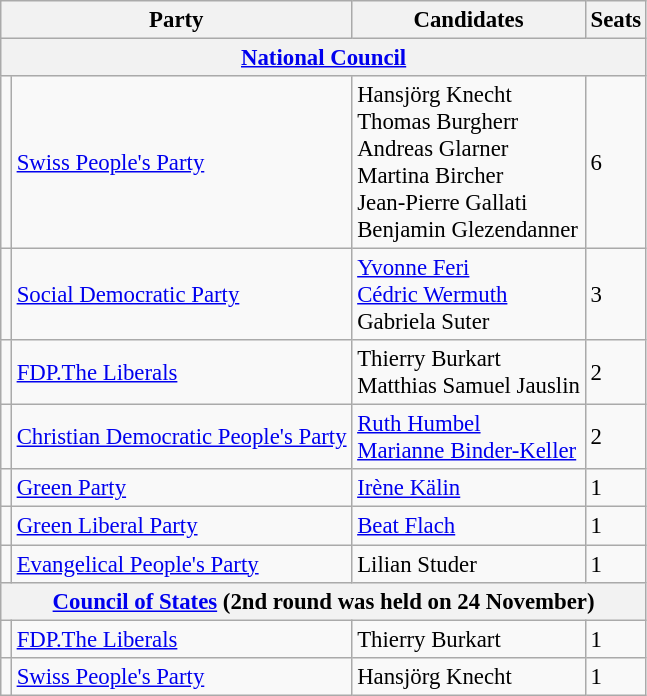<table class="wikitable" style="font-size:95%;">
<tr>
<th colspan=2>Party</th>
<th>Candidates</th>
<th>Seats</th>
</tr>
<tr>
<th colspan=4><a href='#'>National Council</a></th>
</tr>
<tr>
<td bgcolor=></td>
<td align=left><a href='#'>Swiss People's Party</a></td>
<td>Hansjörg Knecht<br>Thomas Burgherr<br>Andreas Glarner<br>Martina Bircher<br>Jean-Pierre Gallati<br>Benjamin Glezendanner</td>
<td>6</td>
</tr>
<tr>
<td bgcolor=></td>
<td align=left><a href='#'>Social Democratic Party</a></td>
<td><a href='#'>Yvonne Feri</a><br><a href='#'>Cédric Wermuth</a><br>Gabriela Suter</td>
<td>3</td>
</tr>
<tr>
<td bgcolor=></td>
<td align=left><a href='#'>FDP.The Liberals</a></td>
<td>Thierry Burkart<br>Matthias Samuel Jauslin</td>
<td>2</td>
</tr>
<tr>
<td bgcolor=></td>
<td align=left><a href='#'>Christian Democratic People's Party</a></td>
<td><a href='#'>Ruth Humbel</a><br><a href='#'>Marianne Binder-Keller</a></td>
<td>2</td>
</tr>
<tr>
<td bgcolor=></td>
<td align=left><a href='#'>Green Party</a></td>
<td><a href='#'>Irène Kälin</a></td>
<td>1</td>
</tr>
<tr>
<td bgcolor=></td>
<td align=left><a href='#'>Green Liberal Party</a></td>
<td><a href='#'>Beat Flach</a></td>
<td>1</td>
</tr>
<tr>
<td bgcolor=></td>
<td align=left><a href='#'>Evangelical People's Party</a></td>
<td>Lilian Studer</td>
<td>1</td>
</tr>
<tr>
<th colspan=6><a href='#'>Council of States</a> (2nd round was held on 24 November)</th>
</tr>
<tr>
<td bgcolor=></td>
<td align=left><a href='#'>FDP.The Liberals</a></td>
<td>Thierry Burkart</td>
<td>1</td>
</tr>
<tr>
<td bgcolor=></td>
<td align=left><a href='#'>Swiss People's Party</a></td>
<td>Hansjörg Knecht</td>
<td>1</td>
</tr>
</table>
